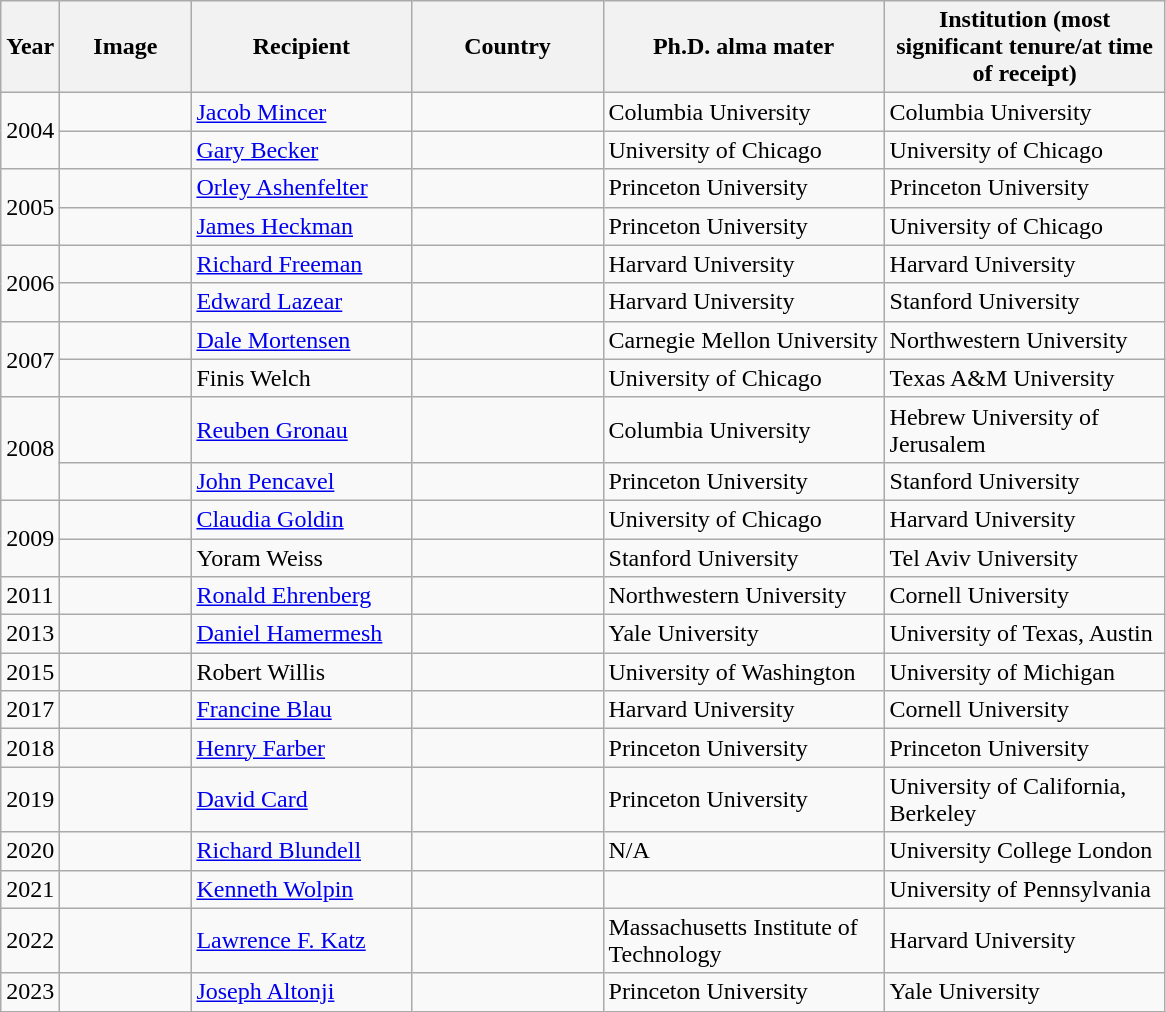<table class="wikitable sortable">
<tr>
<th>Year</th>
<th class="unsortable" width=80>Image</th>
<th width=140>Recipient</th>
<th width=120>Country</th>
<th width=180>Ph.D. alma mater</th>
<th width=180>Institution (most significant tenure/at time of receipt)</th>
</tr>
<tr>
<td rowspan = 2>2004</td>
<td></td>
<td data-sort-value="Mincer"><a href='#'>Jacob Mincer</a></td>
<td></td>
<td>Columbia University</td>
<td>Columbia University</td>
</tr>
<tr>
<td></td>
<td data-sort-value="Becker"><a href='#'>Gary Becker</a></td>
<td></td>
<td>University of Chicago</td>
<td>University of Chicago</td>
</tr>
<tr>
<td rowspan = 2>2005</td>
<td></td>
<td data-sort-value="Ashenfelter"><a href='#'>Orley Ashenfelter</a></td>
<td></td>
<td>Princeton University</td>
<td>Princeton University</td>
</tr>
<tr>
<td></td>
<td data-sort-value="Heckman"><a href='#'>James Heckman</a></td>
<td></td>
<td>Princeton University</td>
<td>University of Chicago</td>
</tr>
<tr>
<td rowspan = 2>2006</td>
<td></td>
<td data-sort-value="Freeman"><a href='#'>Richard Freeman</a></td>
<td></td>
<td>Harvard University</td>
<td>Harvard University</td>
</tr>
<tr>
<td></td>
<td data-sort-value="Lazear"><a href='#'>Edward Lazear</a></td>
<td></td>
<td>Harvard University</td>
<td>Stanford University</td>
</tr>
<tr>
<td rowspan = 2>2007</td>
<td></td>
<td data-sort-value="Mortensen"><a href='#'>Dale Mortensen</a></td>
<td></td>
<td>Carnegie Mellon University</td>
<td>Northwestern University</td>
</tr>
<tr>
<td></td>
<td data-sort-value="Welch">Finis Welch</td>
<td></td>
<td>University of Chicago</td>
<td>Texas A&M University</td>
</tr>
<tr>
<td rowspan = 2>2008</td>
<td></td>
<td data-sort-value="Gronau"><a href='#'>Reuben Gronau</a></td>
<td></td>
<td>Columbia University</td>
<td>Hebrew University of Jerusalem</td>
</tr>
<tr>
<td></td>
<td data-sort-value="Pencavel"><a href='#'>John Pencavel</a></td>
<td></td>
<td>Princeton University</td>
<td>Stanford University</td>
</tr>
<tr>
<td rowspan = 2>2009</td>
<td></td>
<td data-sort-value="Goldin"><a href='#'>Claudia Goldin</a></td>
<td></td>
<td>University of Chicago</td>
<td>Harvard University</td>
</tr>
<tr>
<td></td>
<td data-sort-value="Weiss">Yoram Weiss</td>
<td></td>
<td>Stanford University</td>
<td>Tel Aviv University</td>
</tr>
<tr>
<td>2011</td>
<td></td>
<td data-sort-value="Ehrenberg"><a href='#'>Ronald Ehrenberg</a></td>
<td></td>
<td>Northwestern University</td>
<td>Cornell University</td>
</tr>
<tr>
<td>2013</td>
<td></td>
<td data-sort-value="Hamermesh"><a href='#'>Daniel Hamermesh</a></td>
<td></td>
<td>Yale University</td>
<td>University of Texas, Austin</td>
</tr>
<tr>
<td>2015</td>
<td></td>
<td data-sort-value="Willis">Robert Willis</td>
<td></td>
<td>University of Washington</td>
<td>University of Michigan</td>
</tr>
<tr>
<td>2017</td>
<td></td>
<td data-sort-value="Blau"><a href='#'>Francine Blau</a></td>
<td></td>
<td>Harvard University</td>
<td>Cornell University</td>
</tr>
<tr>
<td>2018</td>
<td></td>
<td data-sort-value="Farber"><a href='#'>Henry Farber</a></td>
<td></td>
<td>Princeton University</td>
<td>Princeton University</td>
</tr>
<tr>
<td>2019</td>
<td></td>
<td data-sort-value="Card"><a href='#'>David Card</a></td>
<td></td>
<td>Princeton University</td>
<td>University of California, Berkeley</td>
</tr>
<tr>
<td>2020</td>
<td></td>
<td data-sort-value="Blundell"><a href='#'>Richard Blundell</a></td>
<td></td>
<td>N/A</td>
<td>University College London</td>
</tr>
<tr>
<td>2021</td>
<td></td>
<td data-sort-value="Wolpin"><a href='#'>Kenneth Wolpin</a></td>
<td></td>
<td></td>
<td>University of Pennsylvania</td>
</tr>
<tr>
<td>2022</td>
<td></td>
<td data-sort-value="Katz"><a href='#'>Lawrence F. Katz</a></td>
<td></td>
<td>Massachusetts Institute of Technology</td>
<td>Harvard University</td>
</tr>
<tr>
<td>2023</td>
<td></td>
<td data-sort-value="Altonji"><a href='#'>Joseph Altonji</a></td>
<td></td>
<td>Princeton University</td>
<td>Yale University</td>
</tr>
</table>
